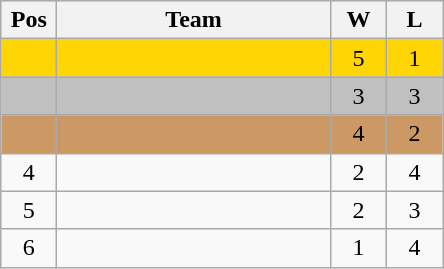<table class="wikitable gauche" style="text-align:center">
<tr bgcolor="e5e5e5">
<th width="30">Pos</th>
<th width="175">Team</th>
<th width="30">W</th>
<th width="30">L</th>
</tr>
<tr bgcolor=#FFD604>
<td></td>
<td align=left></td>
<td>5</td>
<td>1</td>
</tr>
<tr bgcolor=#C0C0C0>
<td></td>
<td align=left></td>
<td>3</td>
<td>3</td>
</tr>
<tr bgcolor=#CC9965>
<td></td>
<td align=left></td>
<td>4</td>
<td>2</td>
</tr>
<tr>
<td>4</td>
<td align=left></td>
<td>2</td>
<td>4</td>
</tr>
<tr>
<td>5</td>
<td align=left></td>
<td>2</td>
<td>3</td>
</tr>
<tr>
<td>6</td>
<td align=left></td>
<td>1</td>
<td>4</td>
</tr>
</table>
